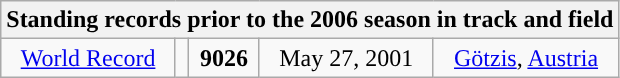<table class="wikitable" style=" text-align:center;">
<tr>
<th colspan="5">Standing records prior to the 2006 season in track and field</th>
</tr>
<tr>
<td><a href='#'>World Record</a></td>
<td></td>
<td><strong>9026</strong></td>
<td>May 27, 2001</td>
<td> <a href='#'>Götzis</a>, <a href='#'>Austria</a></td>
</tr>
</table>
